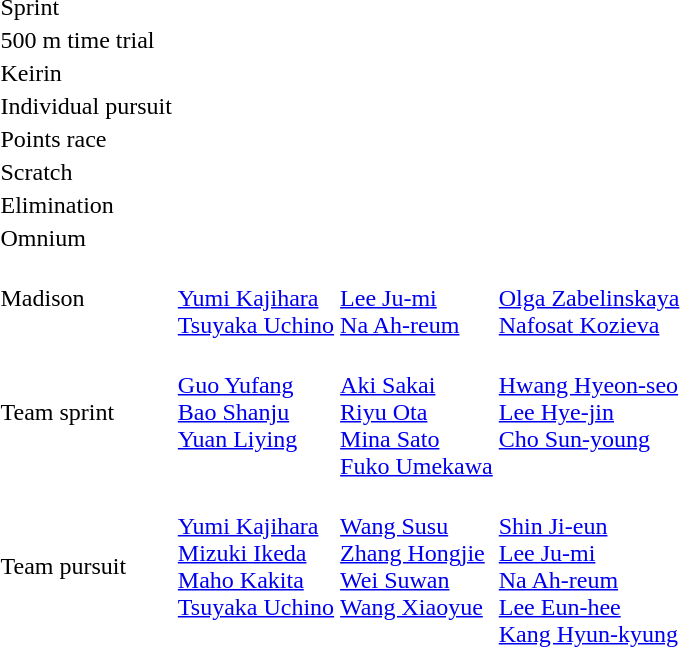<table>
<tr>
<td>Sprint</td>
<td></td>
<td></td>
<td></td>
</tr>
<tr>
<td>500 m time trial</td>
<td></td>
<td></td>
<td></td>
</tr>
<tr>
<td>Keirin</td>
<td></td>
<td></td>
<td></td>
</tr>
<tr>
<td>Individual pursuit</td>
<td></td>
<td></td>
<td></td>
</tr>
<tr>
<td>Points race</td>
<td></td>
<td></td>
<td></td>
</tr>
<tr>
<td>Scratch</td>
<td></td>
<td></td>
<td></td>
</tr>
<tr>
<td>Elimination</td>
<td></td>
<td></td>
<td></td>
</tr>
<tr>
<td>Omnium</td>
<td></td>
<td></td>
<td></td>
</tr>
<tr>
<td>Madison</td>
<td><br><a href='#'>Yumi Kajihara</a><br><a href='#'>Tsuyaka Uchino</a></td>
<td><br><a href='#'>Lee Ju-mi</a><br><a href='#'>Na Ah-reum</a></td>
<td><br><a href='#'>Olga Zabelinskaya</a><br><a href='#'>Nafosat Kozieva</a></td>
</tr>
<tr>
<td>Team sprint</td>
<td valign=top><br><a href='#'>Guo Yufang</a><br><a href='#'>Bao Shanju</a><br><a href='#'>Yuan Liying</a></td>
<td><br><a href='#'>Aki Sakai</a><br><a href='#'>Riyu Ota</a><br><a href='#'>Mina Sato</a><br><a href='#'>Fuko Umekawa</a></td>
<td valign=top><br><a href='#'>Hwang Hyeon-seo</a><br><a href='#'>Lee Hye-jin</a><br><a href='#'>Cho Sun-young</a></td>
</tr>
<tr>
<td>Team pursuit</td>
<td valign=top><br><a href='#'>Yumi Kajihara</a><br><a href='#'>Mizuki Ikeda</a><br><a href='#'>Maho Kakita</a><br><a href='#'>Tsuyaka Uchino</a></td>
<td valign=top><br><a href='#'>Wang Susu</a><br><a href='#'>Zhang Hongjie</a><br><a href='#'>Wei Suwan</a><br><a href='#'>Wang Xiaoyue</a></td>
<td><br><a href='#'>Shin Ji-eun</a><br><a href='#'>Lee Ju-mi</a><br><a href='#'>Na Ah-reum</a><br><a href='#'>Lee Eun-hee</a><br><a href='#'>Kang Hyun-kyung</a></td>
</tr>
</table>
